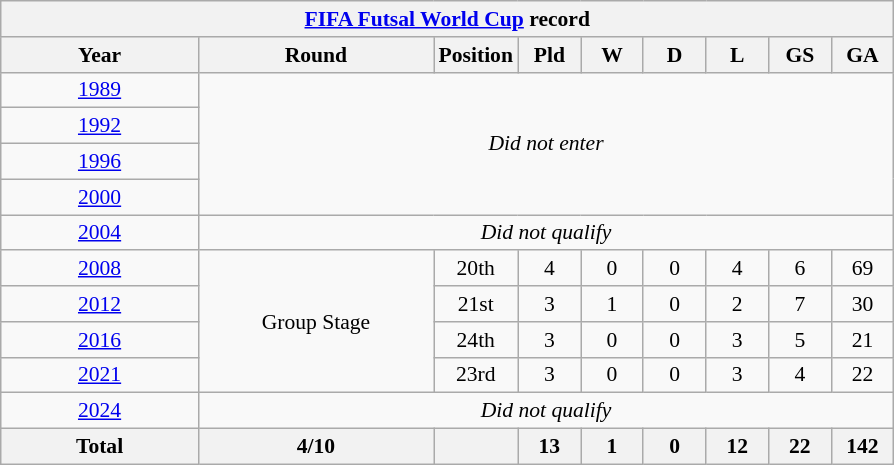<table class="wikitable" style="text-align:center;font-size:90%;">
<tr>
<th colspan="9"><a href='#'>FIFA Futsal World Cup</a> record</th>
</tr>
<tr>
<th width="125">Year</th>
<th width="150">Round</th>
<th>Position</th>
<th width="35">Pld</th>
<th width="35">W</th>
<th width="35">D</th>
<th width="35">L</th>
<th width="35">GS</th>
<th width="35">GA</th>
</tr>
<tr>
<td> <a href='#'>1989</a></td>
<td colspan="8" rowspan="4"><em>Did not enter</em></td>
</tr>
<tr>
<td> <a href='#'>1992</a></td>
</tr>
<tr>
<td> <a href='#'>1996</a></td>
</tr>
<tr>
<td> <a href='#'>2000</a></td>
</tr>
<tr>
<td> <a href='#'>2004</a></td>
<td colspan="8"><em>Did not qualify</em></td>
</tr>
<tr>
<td> <a href='#'>2008</a></td>
<td rowspan="4">Group Stage</td>
<td>20th</td>
<td>4</td>
<td>0</td>
<td>0</td>
<td>4</td>
<td>6</td>
<td>69</td>
</tr>
<tr>
<td> <a href='#'>2012</a></td>
<td>21st</td>
<td>3</td>
<td>1</td>
<td>0</td>
<td>2</td>
<td>7</td>
<td>30</td>
</tr>
<tr>
<td> <a href='#'>2016</a></td>
<td>24th</td>
<td>3</td>
<td>0</td>
<td>0</td>
<td>3</td>
<td>5</td>
<td>21</td>
</tr>
<tr>
<td> <a href='#'>2021</a></td>
<td>23rd</td>
<td>3</td>
<td>0</td>
<td>0</td>
<td>3</td>
<td>4</td>
<td>22</td>
</tr>
<tr>
<td> <a href='#'>2024</a></td>
<td colspan="8"><em>Did not qualify</em></td>
</tr>
<tr>
<th><strong>Total</strong></th>
<th>4/10</th>
<th></th>
<th>13</th>
<th>1</th>
<th>0</th>
<th>12</th>
<th>22</th>
<th>142</th>
</tr>
</table>
